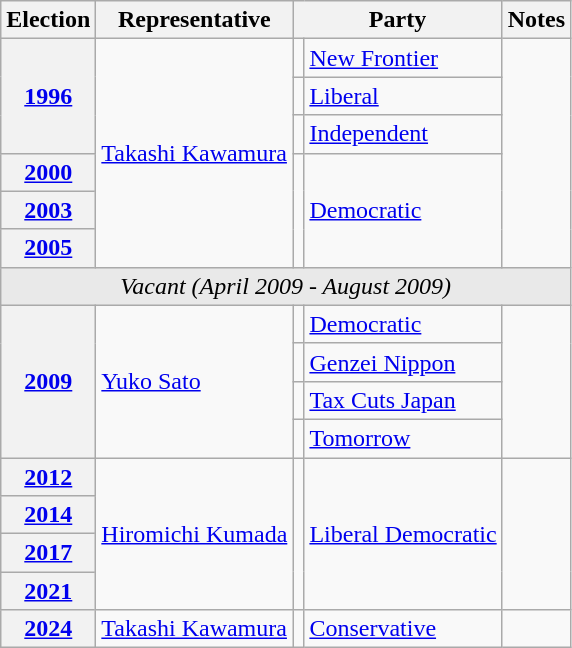<table class=wikitable>
<tr valign=bottom>
<th>Election</th>
<th>Representative</th>
<th colspan="2">Party</th>
<th>Notes</th>
</tr>
<tr>
<th rowspan="3"><a href='#'>1996</a></th>
<td rowspan="6"><a href='#'>Takashi Kawamura</a></td>
<td bgcolor=></td>
<td><a href='#'>New Frontier</a></td>
<td rowspan="6"></td>
</tr>
<tr>
<td bgcolor=></td>
<td><a href='#'>Liberal</a></td>
</tr>
<tr>
<td bgcolor=></td>
<td><a href='#'>Independent</a></td>
</tr>
<tr>
<th><a href='#'>2000</a></th>
<td rowspan="3" bgcolor=></td>
<td rowspan="3"><a href='#'>Democratic</a></td>
</tr>
<tr>
<th><a href='#'>2003</a></th>
</tr>
<tr>
<th><a href='#'>2005</a></th>
</tr>
<tr>
<td colspan="5" style="background-color:#E9E9E9" align=center><em>Vacant (April 2009 - August 2009)</em></td>
</tr>
<tr>
<th rowspan="4"><a href='#'>2009</a></th>
<td rowspan="4"><a href='#'>Yuko Sato</a></td>
<td bgcolor=></td>
<td><a href='#'>Democratic</a></td>
<td rowspan="4"></td>
</tr>
<tr>
<td bgcolor=></td>
<td><a href='#'>Genzei Nippon</a></td>
</tr>
<tr>
<td bgcolor=></td>
<td><a href='#'>Tax Cuts Japan</a></td>
</tr>
<tr>
<td bgcolor=></td>
<td><a href='#'>Tomorrow</a></td>
</tr>
<tr>
<th><a href='#'>2012</a></th>
<td rowspan="4"><a href='#'>Hiromichi Kumada</a></td>
<td rowspan="4" bgcolor=></td>
<td rowspan="4"><a href='#'>Liberal Democratic</a></td>
<td rowspan="4"></td>
</tr>
<tr>
<th><a href='#'>2014</a></th>
</tr>
<tr>
<th><a href='#'>2017</a></th>
</tr>
<tr>
<th><a href='#'>2021</a></th>
</tr>
<tr>
<th><a href='#'>2024</a></th>
<td><a href='#'>Takashi Kawamura</a></td>
<td bgcolor=></td>
<td><a href='#'>Conservative</a></td>
</tr>
</table>
